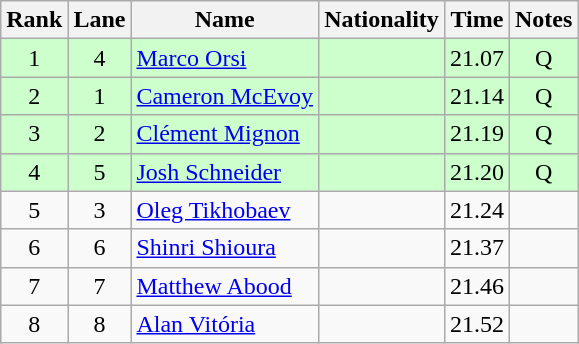<table class="wikitable sortable" style="text-align:center">
<tr>
<th>Rank</th>
<th>Lane</th>
<th>Name</th>
<th>Nationality</th>
<th>Time</th>
<th>Notes</th>
</tr>
<tr bgcolor=ccffcc>
<td>1</td>
<td>4</td>
<td align=left><a href='#'>Marco Orsi</a></td>
<td align=left></td>
<td>21.07</td>
<td>Q</td>
</tr>
<tr bgcolor=ccffcc>
<td>2</td>
<td>1</td>
<td align=left><a href='#'>Cameron McEvoy</a></td>
<td align=left></td>
<td>21.14</td>
<td>Q</td>
</tr>
<tr bgcolor=ccffcc>
<td>3</td>
<td>2</td>
<td align=left><a href='#'>Clément Mignon</a></td>
<td align=left></td>
<td>21.19</td>
<td>Q</td>
</tr>
<tr bgcolor=ccffcc>
<td>4</td>
<td>5</td>
<td align=left><a href='#'>Josh Schneider</a></td>
<td align=left></td>
<td>21.20</td>
<td>Q</td>
</tr>
<tr>
<td>5</td>
<td>3</td>
<td align=left><a href='#'>Oleg Tikhobaev</a></td>
<td align=left></td>
<td>21.24</td>
<td></td>
</tr>
<tr>
<td>6</td>
<td>6</td>
<td align=left><a href='#'>Shinri Shioura</a></td>
<td align=left></td>
<td>21.37</td>
<td></td>
</tr>
<tr>
<td>7</td>
<td>7</td>
<td align=left><a href='#'>Matthew Abood</a></td>
<td align=left></td>
<td>21.46</td>
<td></td>
</tr>
<tr>
<td>8</td>
<td>8</td>
<td align=left><a href='#'>Alan Vitória</a></td>
<td align=left></td>
<td>21.52</td>
<td></td>
</tr>
</table>
